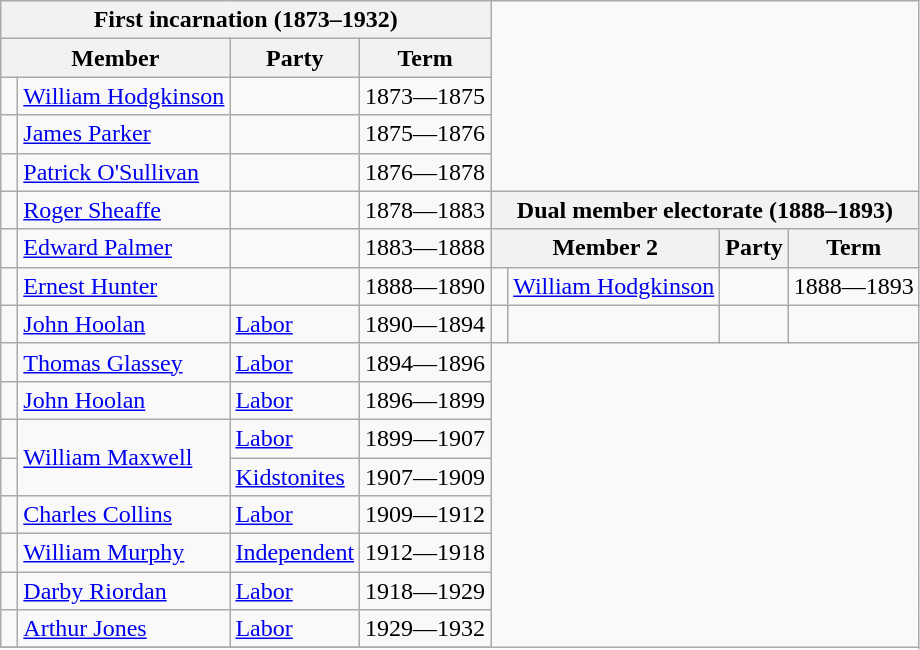<table class="wikitable">
<tr>
<th colspan="4">First incarnation (1873–1932)</th>
</tr>
<tr>
<th colspan="2">Member</th>
<th>Party</th>
<th>Term</th>
</tr>
<tr>
<td> </td>
<td><a href='#'>William Hodgkinson</a></td>
<td></td>
<td>1873—1875</td>
</tr>
<tr>
<td> </td>
<td><a href='#'>James Parker</a></td>
<td></td>
<td>1875—1876</td>
</tr>
<tr>
<td> </td>
<td><a href='#'>Patrick O'Sullivan</a></td>
<td></td>
<td>1876—1878</td>
</tr>
<tr>
<td> </td>
<td><a href='#'>Roger Sheaffe</a></td>
<td></td>
<td>1878—1883</td>
<th colspan="4">Dual member electorate (1888–1893)</th>
</tr>
<tr>
<td> </td>
<td><a href='#'>Edward Palmer</a></td>
<td></td>
<td>1883—1888</td>
<th colspan="2">Member 2</th>
<th>Party</th>
<th>Term</th>
</tr>
<tr>
<td> </td>
<td><a href='#'>Ernest Hunter</a></td>
<td></td>
<td>1888—1890</td>
<td rowspan="2"> </td>
<td rowspan="2"><a href='#'>William Hodgkinson</a></td>
<td rowspan="2"></td>
<td rowspan="2">1888—1893</td>
</tr>
<tr>
<td rowspan="2" > </td>
<td rowspan="2"><a href='#'>John Hoolan</a></td>
<td rowspan="2"><a href='#'>Labor</a></td>
<td rowspan="2">1890—1894</td>
</tr>
<tr>
<td></td>
<td></td>
<td></td>
<td></td>
</tr>
<tr>
<td> </td>
<td><a href='#'>Thomas Glassey</a></td>
<td><a href='#'>Labor</a></td>
<td>1894—1896</td>
</tr>
<tr>
<td> </td>
<td><a href='#'>John Hoolan</a></td>
<td><a href='#'>Labor</a></td>
<td>1896—1899</td>
</tr>
<tr>
<td> </td>
<td rowspan="2"><a href='#'>William Maxwell</a></td>
<td><a href='#'>Labor</a></td>
<td>1899—1907</td>
</tr>
<tr>
<td> </td>
<td><a href='#'>Kidstonites</a></td>
<td>1907—1909</td>
</tr>
<tr>
<td> </td>
<td><a href='#'>Charles Collins</a></td>
<td><a href='#'>Labor</a></td>
<td>1909—1912</td>
</tr>
<tr>
<td> </td>
<td><a href='#'>William Murphy</a></td>
<td><a href='#'>Independent</a></td>
<td>1912—1918</td>
</tr>
<tr>
<td> </td>
<td><a href='#'>Darby Riordan</a></td>
<td><a href='#'>Labor</a></td>
<td>1918—1929</td>
</tr>
<tr>
<td> </td>
<td><a href='#'>Arthur Jones</a></td>
<td><a href='#'>Labor</a></td>
<td>1929—1932</td>
</tr>
<tr>
</tr>
</table>
